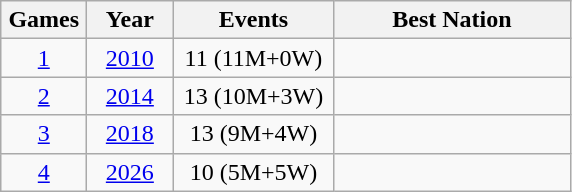<table class=wikitable>
<tr>
<th width=50>Games</th>
<th width=50>Year</th>
<th width=100>Events</th>
<th width=150>Best Nation</th>
</tr>
<tr>
<td align=center><a href='#'>1</a></td>
<td align=center><a href='#'>2010</a></td>
<td align=center>11 (11M+0W)</td>
<td></td>
</tr>
<tr>
<td align=center><a href='#'>2</a></td>
<td align=center><a href='#'>2014</a></td>
<td align=center>13 (10M+3W)</td>
<td></td>
</tr>
<tr>
<td align=center><a href='#'>3</a></td>
<td align=center><a href='#'>2018</a></td>
<td align=center>13 (9M+4W)</td>
<td></td>
</tr>
<tr>
<td align=center><a href='#'>4</a></td>
<td align=center><a href='#'>2026</a></td>
<td align=center>10 (5M+5W)</td>
<td></td>
</tr>
</table>
